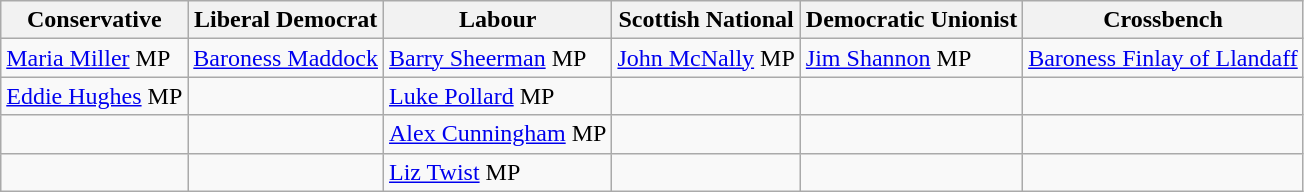<table class="wikitable">
<tr>
<th>Conservative</th>
<th>Liberal Democrat</th>
<th>Labour</th>
<th>Scottish National</th>
<th>Democratic Unionist</th>
<th>Crossbench</th>
</tr>
<tr>
<td><a href='#'>Maria Miller</a> MP</td>
<td><a href='#'>Baroness Maddock</a></td>
<td><a href='#'>Barry Sheerman</a> MP</td>
<td><a href='#'>John McNally</a> MP</td>
<td><a href='#'>Jim Shannon</a> MP</td>
<td><a href='#'>Baroness Finlay of Llandaff</a></td>
</tr>
<tr>
<td><a href='#'>Eddie Hughes</a> MP</td>
<td></td>
<td><a href='#'>Luke Pollard</a> MP</td>
<td></td>
<td></td>
<td></td>
</tr>
<tr>
<td></td>
<td></td>
<td><a href='#'>Alex Cunningham</a> MP</td>
<td></td>
<td></td>
<td></td>
</tr>
<tr>
<td></td>
<td></td>
<td><a href='#'>Liz Twist</a> MP</td>
<td></td>
<td></td>
<td></td>
</tr>
</table>
